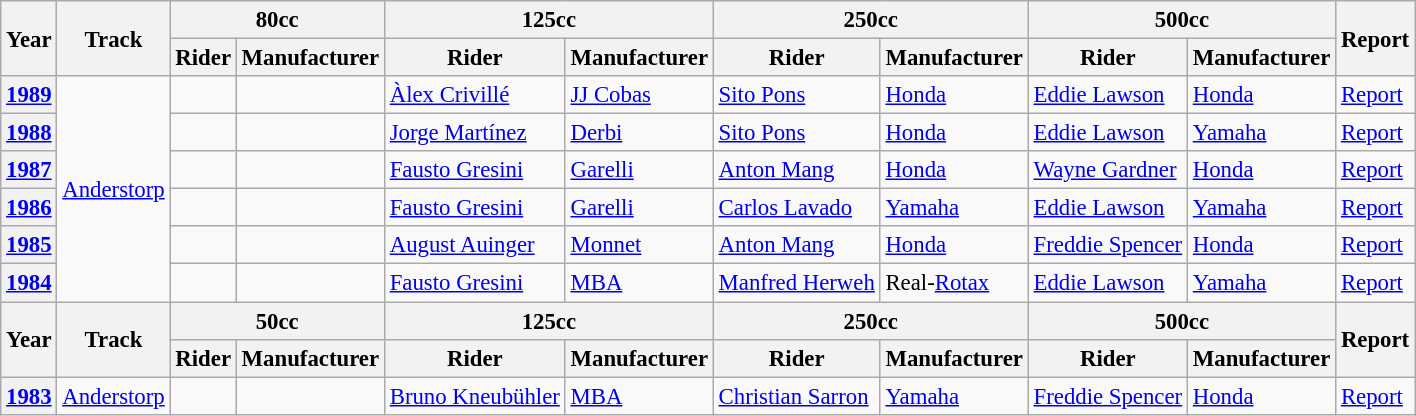<table class="wikitable" style="font-size: 95%;">
<tr>
<th rowspan=2>Year</th>
<th rowspan=2>Track</th>
<th colspan=2>80cc</th>
<th colspan=2>125cc</th>
<th colspan=2>250cc</th>
<th colspan=2>500cc</th>
<th rowspan=2>Report</th>
</tr>
<tr>
<th>Rider</th>
<th>Manufacturer</th>
<th>Rider</th>
<th>Manufacturer</th>
<th>Rider</th>
<th>Manufacturer</th>
<th>Rider</th>
<th>Manufacturer</th>
</tr>
<tr>
<th><a href='#'>1989</a></th>
<td rowspan="6"><a href='#'>Anderstorp</a></td>
<td></td>
<td></td>
<td> <a href='#'>Àlex Crivillé</a></td>
<td><a href='#'>JJ Cobas</a></td>
<td> <a href='#'>Sito Pons</a></td>
<td><a href='#'>Honda</a></td>
<td> <a href='#'>Eddie Lawson</a></td>
<td><a href='#'>Honda</a></td>
<td><a href='#'>Report</a></td>
</tr>
<tr>
<th><a href='#'>1988</a></th>
<td></td>
<td></td>
<td> <a href='#'>Jorge Martínez</a></td>
<td><a href='#'>Derbi</a></td>
<td> <a href='#'>Sito Pons</a></td>
<td><a href='#'>Honda</a></td>
<td> <a href='#'>Eddie Lawson</a></td>
<td><a href='#'>Yamaha</a></td>
<td><a href='#'>Report</a></td>
</tr>
<tr>
<th><a href='#'>1987</a></th>
<td></td>
<td></td>
<td> <a href='#'>Fausto Gresini</a></td>
<td><a href='#'>Garelli</a></td>
<td> <a href='#'>Anton Mang</a></td>
<td><a href='#'>Honda</a></td>
<td> <a href='#'>Wayne Gardner</a></td>
<td><a href='#'>Honda</a></td>
<td><a href='#'>Report</a></td>
</tr>
<tr>
<th><a href='#'>1986</a></th>
<td></td>
<td></td>
<td> <a href='#'>Fausto Gresini</a></td>
<td><a href='#'>Garelli</a></td>
<td> <a href='#'>Carlos Lavado</a></td>
<td><a href='#'>Yamaha</a></td>
<td> <a href='#'>Eddie Lawson</a></td>
<td><a href='#'>Yamaha</a></td>
<td><a href='#'>Report</a></td>
</tr>
<tr>
<th><a href='#'>1985</a></th>
<td></td>
<td></td>
<td> <a href='#'>August Auinger</a></td>
<td><a href='#'>Monnet</a></td>
<td> <a href='#'>Anton Mang</a></td>
<td><a href='#'>Honda</a></td>
<td> <a href='#'>Freddie Spencer</a></td>
<td><a href='#'>Honda</a></td>
<td><a href='#'>Report</a></td>
</tr>
<tr>
<th><a href='#'>1984</a></th>
<td></td>
<td></td>
<td> <a href='#'>Fausto Gresini</a></td>
<td><a href='#'>MBA</a></td>
<td> <a href='#'>Manfred Herweh</a></td>
<td>Real-<a href='#'>Rotax</a></td>
<td> <a href='#'>Eddie Lawson</a></td>
<td><a href='#'>Yamaha</a></td>
<td><a href='#'>Report</a></td>
</tr>
<tr>
<th rowspan=2>Year</th>
<th rowspan=2>Track</th>
<th colspan=2>50cc</th>
<th colspan=2>125cc</th>
<th colspan=2>250cc</th>
<th colspan=2>500cc</th>
<th rowspan=2>Report</th>
</tr>
<tr>
<th>Rider</th>
<th>Manufacturer</th>
<th>Rider</th>
<th>Manufacturer</th>
<th>Rider</th>
<th>Manufacturer</th>
<th>Rider</th>
<th>Manufacturer</th>
</tr>
<tr>
<th><a href='#'>1983</a></th>
<td><a href='#'>Anderstorp</a></td>
<td></td>
<td></td>
<td> <a href='#'>Bruno Kneubühler</a></td>
<td><a href='#'>MBA</a></td>
<td> <a href='#'>Christian Sarron</a></td>
<td><a href='#'>Yamaha</a></td>
<td> <a href='#'>Freddie Spencer</a></td>
<td><a href='#'>Honda</a></td>
<td><a href='#'>Report</a></td>
</tr>
</table>
